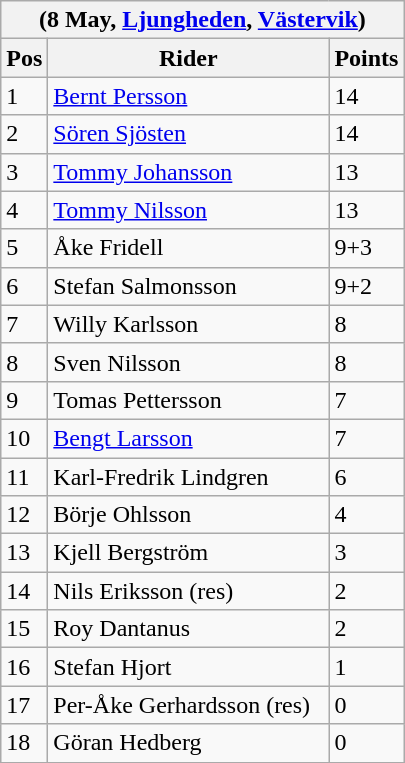<table class="wikitable">
<tr>
<th colspan="6">(8 May, <a href='#'>Ljungheden</a>, <a href='#'>Västervik</a>)</th>
</tr>
<tr>
<th width=20>Pos</th>
<th width=180>Rider</th>
<th width=40>Points</th>
</tr>
<tr>
<td>1</td>
<td style="text-align:left;"><a href='#'>Bernt Persson</a></td>
<td>14</td>
</tr>
<tr>
<td>2</td>
<td style="text-align:left;"><a href='#'>Sören Sjösten</a></td>
<td>14</td>
</tr>
<tr>
<td>3</td>
<td style="text-align:left;"><a href='#'>Tommy Johansson</a></td>
<td>13</td>
</tr>
<tr>
<td>4</td>
<td style="text-align:left;"><a href='#'>Tommy Nilsson</a></td>
<td>13</td>
</tr>
<tr>
<td>5</td>
<td style="text-align:left;">Åke Fridell</td>
<td>9+3</td>
</tr>
<tr>
<td>6</td>
<td style="text-align:left;">Stefan Salmonsson</td>
<td>9+2</td>
</tr>
<tr>
<td>7</td>
<td style="text-align:left;">Willy Karlsson</td>
<td>8</td>
</tr>
<tr>
<td>8</td>
<td style="text-align:left;">Sven Nilsson</td>
<td>8</td>
</tr>
<tr>
<td>9</td>
<td style="text-align:left;">Tomas Pettersson</td>
<td>7</td>
</tr>
<tr>
<td>10</td>
<td style="text-align:left;"><a href='#'>Bengt Larsson</a></td>
<td>7</td>
</tr>
<tr>
<td>11</td>
<td style="text-align:left;">Karl-Fredrik Lindgren</td>
<td>6</td>
</tr>
<tr>
<td>12</td>
<td style="text-align:left;">Börje Ohlsson</td>
<td>4</td>
</tr>
<tr>
<td>13</td>
<td style="text-align:left;">Kjell Bergström</td>
<td>3</td>
</tr>
<tr>
<td>14</td>
<td style="text-align:left;">Nils Eriksson (res)</td>
<td>2</td>
</tr>
<tr>
<td>15</td>
<td style="text-align:left;">Roy Dantanus</td>
<td>2</td>
</tr>
<tr>
<td>16</td>
<td style="text-align:left;">Stefan Hjort</td>
<td>1</td>
</tr>
<tr>
<td>17</td>
<td style="text-align:left;">Per-Åke Gerhardsson (res)</td>
<td>0</td>
</tr>
<tr>
<td>18</td>
<td style="text-align:left;">Göran Hedberg</td>
<td>0</td>
</tr>
</table>
